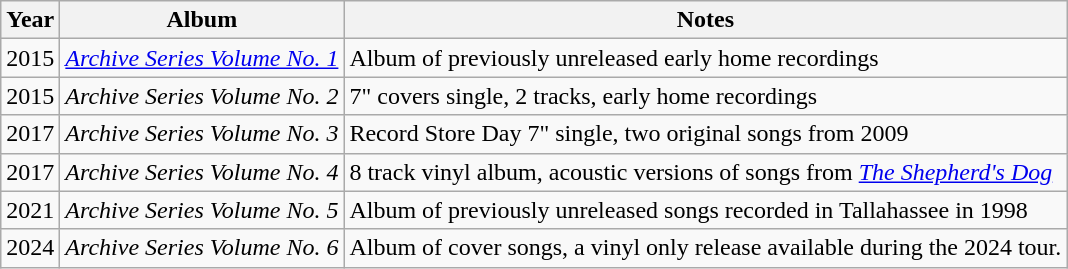<table class="wikitable">
<tr>
<th scope="col">Year</th>
<th scope="col">Album</th>
<th scope="col">Notes</th>
</tr>
<tr>
<td>2015</td>
<td><em><a href='#'>Archive Series Volume No. 1</a></em></td>
<td>Album of previously unreleased early home recordings</td>
</tr>
<tr>
<td>2015</td>
<td><em>Archive Series Volume No. 2</em></td>
<td>7" covers single, 2 tracks, early home recordings</td>
</tr>
<tr>
<td>2017</td>
<td><em>Archive Series Volume No. 3</em></td>
<td>Record Store Day 7" single, two original songs from 2009</td>
</tr>
<tr>
<td>2017</td>
<td><em>Archive Series Volume No. 4</em></td>
<td>8 track vinyl album, acoustic versions of songs from <em><a href='#'>The Shepherd's Dog</a></em></td>
</tr>
<tr>
<td>2021</td>
<td><em>Archive Series Volume No. 5</em></td>
<td>Album of previously unreleased songs recorded in Tallahassee in 1998</td>
</tr>
<tr>
<td>2024</td>
<td><em>Archive Series Volume No. 6</em></td>
<td>Album of cover songs, a vinyl only release available during the 2024 tour.</td>
</tr>
</table>
